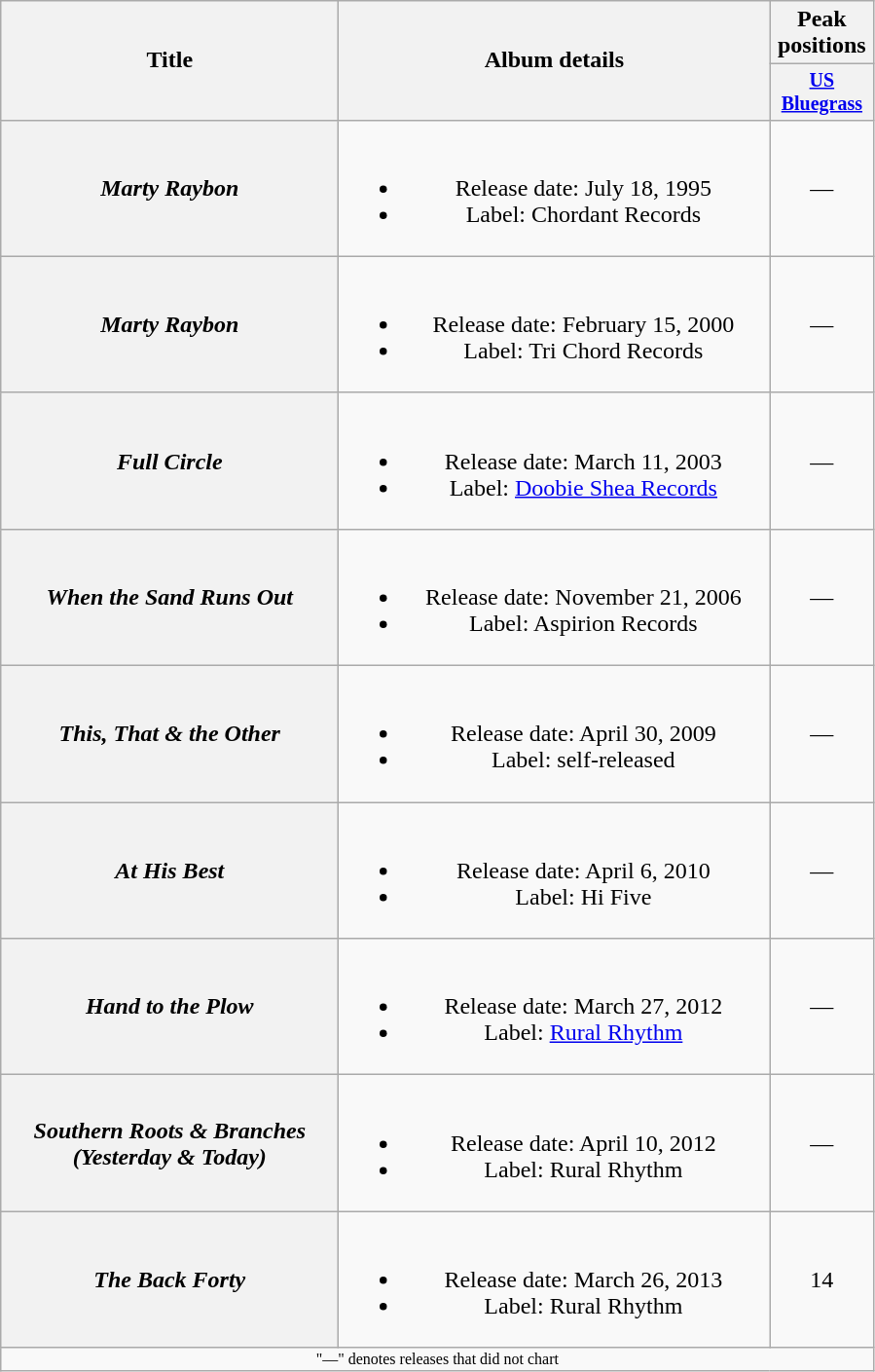<table class="wikitable plainrowheaders" style="text-align:center;">
<tr>
<th rowspan="2" style="width:14em;">Title</th>
<th rowspan="2" style="width:18em;">Album details</th>
<th>Peak positions</th>
</tr>
<tr style="font-size:smaller;">
<th style="width:65px;"><a href='#'>US Bluegrass</a></th>
</tr>
<tr>
<th scope="row"><em>Marty Raybon</em></th>
<td><br><ul><li>Release date: July 18, 1995</li><li>Label: Chordant Records</li></ul></td>
<td>—</td>
</tr>
<tr>
<th scope="row"><em>Marty Raybon</em></th>
<td><br><ul><li>Release date: February 15, 2000</li><li>Label: Tri Chord Records</li></ul></td>
<td>—</td>
</tr>
<tr>
<th scope="row"><em>Full Circle</em></th>
<td><br><ul><li>Release date: March 11, 2003</li><li>Label: <a href='#'>Doobie Shea Records</a></li></ul></td>
<td>—</td>
</tr>
<tr>
<th scope="row"><em>When the Sand Runs Out</em></th>
<td><br><ul><li>Release date: November 21, 2006</li><li>Label: Aspirion Records</li></ul></td>
<td>—</td>
</tr>
<tr>
<th scope="row"><em>This, That & the Other</em></th>
<td><br><ul><li>Release date: April 30, 2009</li><li>Label: self-released</li></ul></td>
<td>—</td>
</tr>
<tr>
<th scope="row"><em>At His Best</em></th>
<td><br><ul><li>Release date: April 6, 2010</li><li>Label: Hi Five</li></ul></td>
<td>—</td>
</tr>
<tr>
<th scope="row"><em>Hand to the Plow</em></th>
<td><br><ul><li>Release date: March 27, 2012</li><li>Label: <a href='#'>Rural Rhythm</a></li></ul></td>
<td>—</td>
</tr>
<tr>
<th scope="row"><em>Southern Roots & Branches (Yesterday & Today)</em></th>
<td><br><ul><li>Release date: April 10, 2012</li><li>Label: Rural Rhythm</li></ul></td>
<td>—</td>
</tr>
<tr>
<th scope="row"><em>The Back Forty</em></th>
<td><br><ul><li>Release date: March 26, 2013</li><li>Label: Rural Rhythm</li></ul></td>
<td>14</td>
</tr>
<tr>
<td colspan="3" style="font-size:8pt">"—" denotes releases that did not chart</td>
</tr>
</table>
